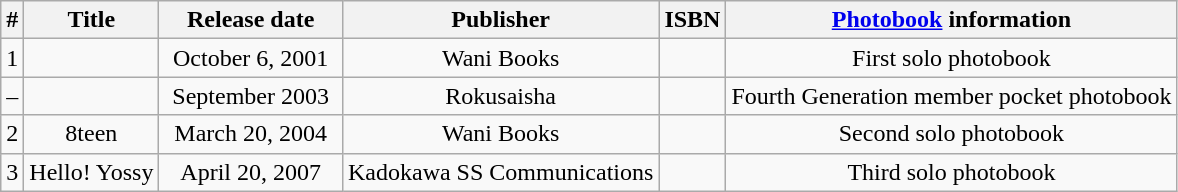<table class="wikitable" style="text-align:center" cellpadding="2">
<tr>
<th>#</th>
<th>Title</th>
<th style="width:115px">Release date</th>
<th>Publisher</th>
<th>ISBN</th>
<th><a href='#'>Photobook</a> information</th>
</tr>
<tr>
<td>1</td>
<td></td>
<td>October 6, 2001</td>
<td>Wani Books</td>
<td></td>
<td>First solo photobook</td>
</tr>
<tr>
<td>–</td>
<td></td>
<td>September 2003</td>
<td>Rokusaisha</td>
<td></td>
<td>Fourth Generation member pocket photobook</td>
</tr>
<tr>
<td>2</td>
<td>8teen</td>
<td>March 20, 2004</td>
<td>Wani Books</td>
<td></td>
<td>Second solo photobook</td>
</tr>
<tr>
<td>3</td>
<td>Hello! Yossy</td>
<td>April 20, 2007</td>
<td>Kadokawa SS Communications</td>
<td></td>
<td>Third solo photobook</td>
</tr>
</table>
